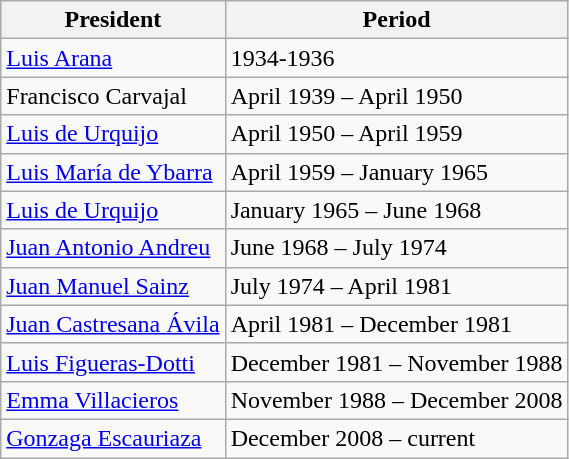<table class="wikitable">
<tr>
<th>President</th>
<th>Period</th>
</tr>
<tr>
<td><a href='#'>Luis Arana</a></td>
<td>1934-1936</td>
</tr>
<tr>
<td>Francisco Carvajal</td>
<td>April 1939 – April 1950</td>
</tr>
<tr>
<td><a href='#'>Luis de Urquijo</a></td>
<td>April 1950 – April 1959</td>
</tr>
<tr>
<td><a href='#'>Luis María de Ybarra</a></td>
<td>April 1959 – January 1965</td>
</tr>
<tr>
<td><a href='#'>Luis de Urquijo</a></td>
<td>January 1965 – June 1968</td>
</tr>
<tr>
<td><a href='#'>Juan Antonio Andreu</a></td>
<td>June 1968 – July 1974</td>
</tr>
<tr>
<td><a href='#'>Juan Manuel Sainz</a></td>
<td>July 1974 – April 1981</td>
</tr>
<tr>
<td><a href='#'>Juan Castresana Ávila</a></td>
<td>April 1981 – December 1981</td>
</tr>
<tr>
<td><a href='#'>Luis Figueras-Dotti</a></td>
<td>December 1981 – November 1988</td>
</tr>
<tr>
<td><a href='#'>Emma Villacieros</a></td>
<td>November 1988 – December 2008</td>
</tr>
<tr>
<td><a href='#'>Gonzaga Escauriaza</a></td>
<td>December 2008 – current</td>
</tr>
</table>
